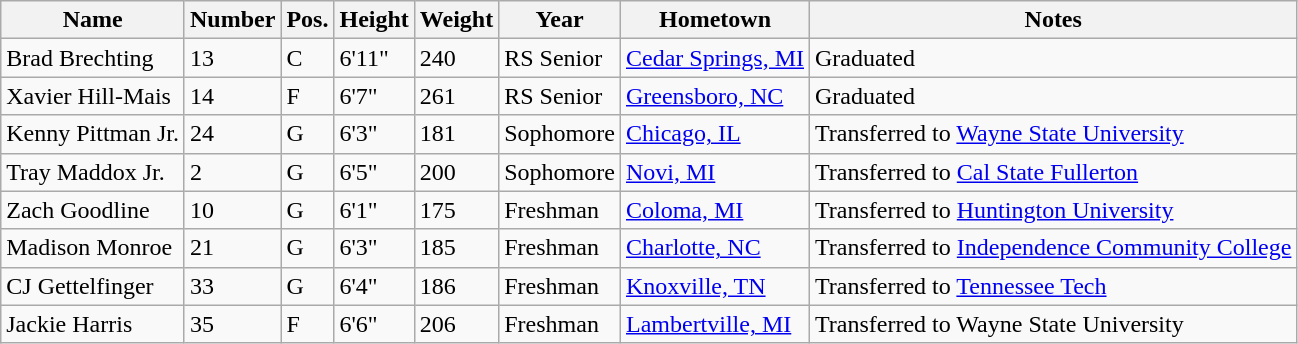<table class="wikitable sortable" border="1">
<tr>
<th>Name</th>
<th>Number</th>
<th>Pos.</th>
<th>Height</th>
<th>Weight</th>
<th>Year</th>
<th>Hometown</th>
<th class="unsortable">Notes</th>
</tr>
<tr>
<td>Brad Brechting</td>
<td>13</td>
<td>C</td>
<td>6'11"</td>
<td>240</td>
<td>RS Senior</td>
<td><a href='#'>Cedar Springs, MI</a></td>
<td>Graduated</td>
</tr>
<tr>
<td>Xavier Hill-Mais</td>
<td>14</td>
<td>F</td>
<td>6'7"</td>
<td>261</td>
<td>RS Senior</td>
<td><a href='#'>Greensboro, NC</a></td>
<td>Graduated</td>
</tr>
<tr>
<td>Kenny Pittman Jr.</td>
<td>24</td>
<td>G</td>
<td>6'3"</td>
<td>181</td>
<td>Sophomore</td>
<td><a href='#'>Chicago, IL</a></td>
<td>Transferred to <a href='#'>Wayne State University</a></td>
</tr>
<tr>
<td>Tray Maddox Jr.</td>
<td>2</td>
<td>G</td>
<td>6'5"</td>
<td>200</td>
<td>Sophomore</td>
<td><a href='#'>Novi, MI</a></td>
<td>Transferred to <a href='#'>Cal State Fullerton</a></td>
</tr>
<tr>
<td>Zach Goodline</td>
<td>10</td>
<td>G</td>
<td>6'1"</td>
<td>175</td>
<td>Freshman</td>
<td><a href='#'>Coloma, MI</a></td>
<td>Transferred to <a href='#'>Huntington University</a></td>
</tr>
<tr>
<td>Madison Monroe</td>
<td>21</td>
<td>G</td>
<td>6'3"</td>
<td>185</td>
<td>Freshman</td>
<td><a href='#'>Charlotte, NC</a></td>
<td>Transferred to <a href='#'>Independence Community College</a></td>
</tr>
<tr>
<td>CJ Gettelfinger</td>
<td>33</td>
<td>G</td>
<td>6'4"</td>
<td>186</td>
<td>Freshman</td>
<td><a href='#'>Knoxville, TN</a></td>
<td>Transferred to <a href='#'>Tennessee Tech</a></td>
</tr>
<tr>
<td>Jackie Harris</td>
<td>35</td>
<td>F</td>
<td>6'6"</td>
<td>206</td>
<td>Freshman</td>
<td><a href='#'>Lambertville, MI</a></td>
<td>Transferred to Wayne State University</td>
</tr>
</table>
